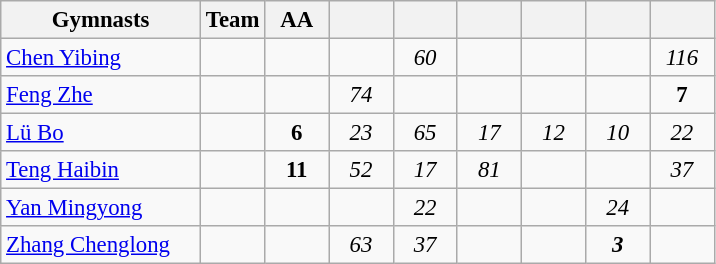<table class="wikitable sortable collapsible autocollapse plainrowheaders" style="text-align:center; font-size:95%;">
<tr>
<th width=28% class=unsortable>Gymnasts</th>
<th width=9% class=unsortable>Team</th>
<th width=9% class=unsortable>AA</th>
<th width=9% class=unsortable></th>
<th width=9% class=unsortable></th>
<th width=9% class=unsortable></th>
<th width=9% class=unsortable></th>
<th width=9% class=unsortable></th>
<th width=9% class=unsortable></th>
</tr>
<tr>
<td align=left><a href='#'>Chen Yibing</a></td>
<td></td>
<td></td>
<td></td>
<td><em>60</em></td>
<td></td>
<td></td>
<td></td>
<td><em>116</em></td>
</tr>
<tr>
<td align=left><a href='#'>Feng Zhe</a></td>
<td></td>
<td></td>
<td><em>74</em></td>
<td></td>
<td></td>
<td></td>
<td></td>
<td><strong>7</strong></td>
</tr>
<tr>
<td align=left><a href='#'>Lü Bo</a></td>
<td></td>
<td><strong>6</strong></td>
<td><em>23</em></td>
<td><em>65</em></td>
<td><em>17</em></td>
<td><em>12</em></td>
<td><em>10</em></td>
<td><em>22</em></td>
</tr>
<tr>
<td align=left><a href='#'>Teng Haibin</a></td>
<td></td>
<td><strong>11</strong></td>
<td><em>52</em></td>
<td><em>17</em></td>
<td><em>81</em></td>
<td></td>
<td></td>
<td><em>37</em></td>
</tr>
<tr>
<td align=left><a href='#'>Yan Mingyong</a></td>
<td></td>
<td></td>
<td></td>
<td><em>22</em></td>
<td></td>
<td></td>
<td><em>24</em></td>
<td></td>
</tr>
<tr>
<td align=left><a href='#'>Zhang Chenglong</a></td>
<td></td>
<td></td>
<td><em>63</em></td>
<td><em>37</em></td>
<td></td>
<td></td>
<td><strong><em>3</em></strong></td>
<td></td>
</tr>
</table>
